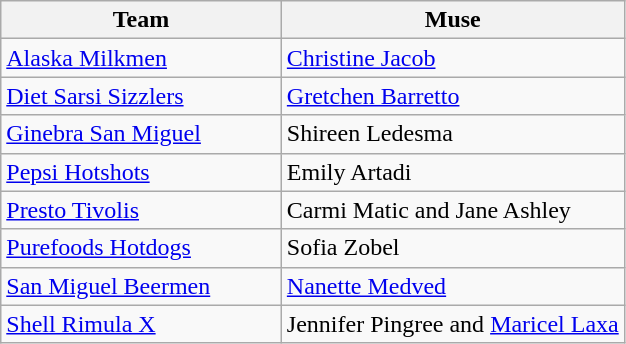<table class="wikitable sortable sortable">
<tr>
<th style="width:45%;">Team</th>
<th style="width:55%;">Muse</th>
</tr>
<tr>
<td><a href='#'>Alaska Milkmen</a></td>
<td><a href='#'>Christine Jacob</a></td>
</tr>
<tr>
<td><a href='#'>Diet Sarsi Sizzlers</a></td>
<td><a href='#'>Gretchen Barretto</a></td>
</tr>
<tr>
<td><a href='#'>Ginebra San Miguel</a></td>
<td>Shireen Ledesma</td>
</tr>
<tr>
<td><a href='#'>Pepsi Hotshots</a></td>
<td>Emily Artadi</td>
</tr>
<tr>
<td><a href='#'>Presto Tivolis</a></td>
<td>Carmi Matic and Jane Ashley</td>
</tr>
<tr>
<td><a href='#'>Purefoods Hotdogs</a></td>
<td>Sofia Zobel</td>
</tr>
<tr>
<td><a href='#'>San Miguel Beermen</a></td>
<td><a href='#'>Nanette Medved</a></td>
</tr>
<tr>
<td><a href='#'>Shell Rimula X</a></td>
<td>Jennifer Pingree and <a href='#'>Maricel Laxa</a></td>
</tr>
</table>
